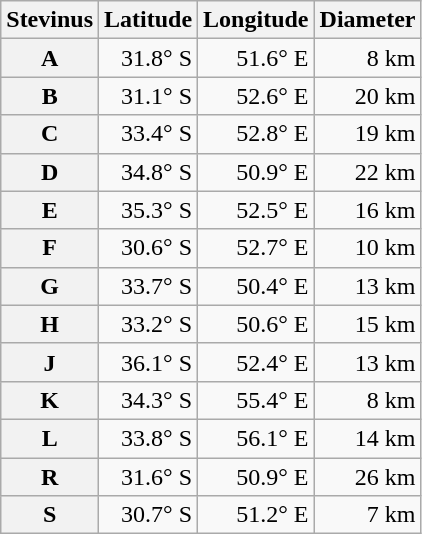<table class="wikitable" style="text-align: right;">
<tr>
<th scope="col">Stevinus</th>
<th scope="col">Latitude</th>
<th scope="col">Longitude</th>
<th scope="col">Diameter</th>
</tr>
<tr>
<th scope="row">A</th>
<td>31.8° S</td>
<td>51.6° E</td>
<td>8 km</td>
</tr>
<tr>
<th scope="row">B</th>
<td>31.1° S</td>
<td>52.6° E</td>
<td>20 km</td>
</tr>
<tr>
<th scope="row">C</th>
<td>33.4° S</td>
<td>52.8° E</td>
<td>19 km</td>
</tr>
<tr>
<th scope="row">D</th>
<td>34.8° S</td>
<td>50.9° E</td>
<td>22 km</td>
</tr>
<tr>
<th scope="row">E</th>
<td>35.3° S</td>
<td>52.5° E</td>
<td>16 km</td>
</tr>
<tr>
<th scope="row">F</th>
<td>30.6° S</td>
<td>52.7° E</td>
<td>10 km</td>
</tr>
<tr>
<th scope="row">G</th>
<td>33.7° S</td>
<td>50.4° E</td>
<td>13 km</td>
</tr>
<tr>
<th scope="row">H</th>
<td>33.2° S</td>
<td>50.6° E</td>
<td>15 km</td>
</tr>
<tr>
<th scope="row">J</th>
<td>36.1° S</td>
<td>52.4° E</td>
<td>13 km</td>
</tr>
<tr>
<th scope="row">K</th>
<td>34.3° S</td>
<td>55.4° E</td>
<td>8 km</td>
</tr>
<tr>
<th scope="row">L</th>
<td>33.8° S</td>
<td>56.1° E</td>
<td>14 km</td>
</tr>
<tr>
<th scope="row">R</th>
<td>31.6° S</td>
<td>50.9° E</td>
<td>26 km</td>
</tr>
<tr>
<th scope="row">S</th>
<td>30.7° S</td>
<td>51.2° E</td>
<td>7 km</td>
</tr>
</table>
